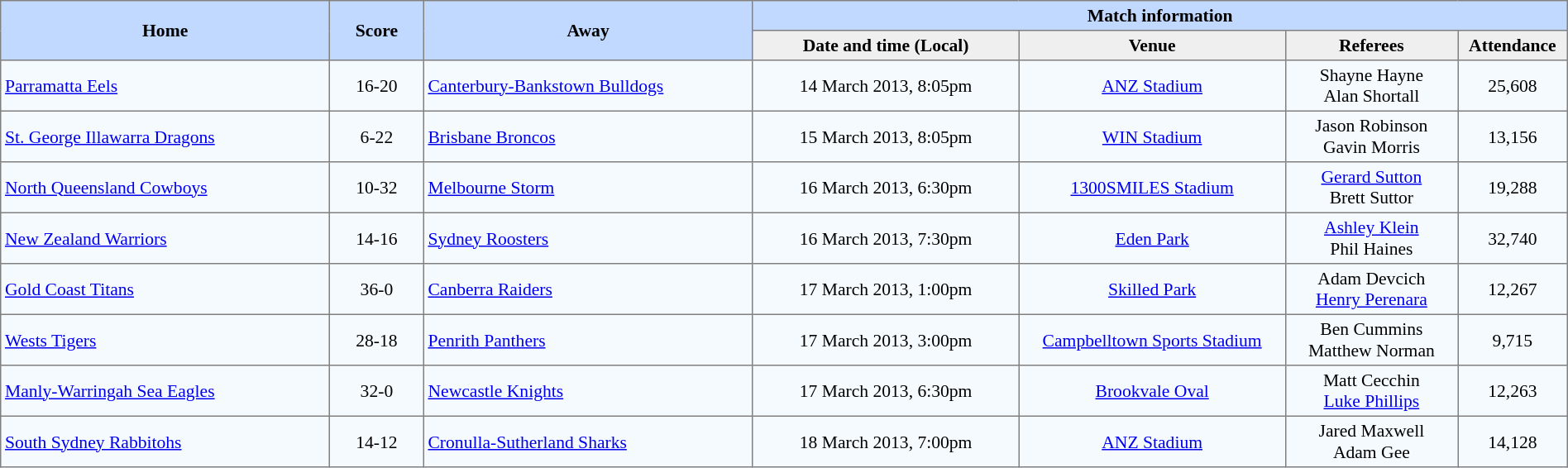<table border="1" cellpadding="3" cellspacing="0" style="border-collapse:collapse; font-size:90%; width:100%;">
<tr style="background:#c1d8ff;">
<th rowspan="2" style="width:21%;">Home</th>
<th rowspan="2" style="width:6%;">Score</th>
<th rowspan="2" style="width:21%;">Away</th>
<th colspan=6>Match information</th>
</tr>
<tr style="background:#efefef;">
<th width=17%>Date and time (Local)</th>
<th width=17%>Venue</th>
<th width=11%>Referees</th>
<th width=7%>Attendance</th>
</tr>
<tr style="text-align:center; background:#f5faff;">
<td align=left> <a href='#'>Parramatta Eels</a></td>
<td>16-20</td>
<td align=left> <a href='#'>Canterbury-Bankstown Bulldogs</a></td>
<td>14 March 2013, 8:05pm</td>
<td><a href='#'>ANZ Stadium</a></td>
<td>Shayne Hayne<br>Alan Shortall</td>
<td>25,608</td>
</tr>
<tr style="text-align:center; background:#f5faff;">
<td align=left> <a href='#'>St. George Illawarra Dragons</a></td>
<td>6-22</td>
<td align=left> <a href='#'>Brisbane Broncos</a></td>
<td>15 March 2013, 8:05pm</td>
<td><a href='#'>WIN Stadium</a></td>
<td>Jason Robinson<br> Gavin Morris</td>
<td>13,156</td>
</tr>
<tr style="text-align:center; background:#f5faff;">
<td align=left> <a href='#'>North Queensland Cowboys</a></td>
<td>10-32</td>
<td align=left> <a href='#'>Melbourne Storm</a></td>
<td>16 March 2013, 6:30pm</td>
<td><a href='#'>1300SMILES Stadium</a></td>
<td><a href='#'>Gerard Sutton</a><br> Brett Suttor</td>
<td>19,288</td>
</tr>
<tr style="text-align:center; background:#f5faff;">
<td align=left> <a href='#'>New Zealand Warriors</a></td>
<td>14-16</td>
<td align=left> <a href='#'>Sydney Roosters</a></td>
<td>16 March 2013, 7:30pm</td>
<td><a href='#'>Eden Park</a></td>
<td><a href='#'>Ashley Klein</a><br> Phil Haines</td>
<td>32,740</td>
</tr>
<tr style="text-align:center; background:#f5faff;">
<td align=left> <a href='#'>Gold Coast Titans</a></td>
<td>36-0</td>
<td align=left> <a href='#'>Canberra Raiders</a></td>
<td>17 March 2013, 1:00pm</td>
<td><a href='#'>Skilled Park</a></td>
<td>Adam Devcich<br><a href='#'>Henry Perenara</a></td>
<td>12,267</td>
</tr>
<tr style="text-align:center; background:#f5faff;">
<td align=left> <a href='#'>Wests Tigers</a></td>
<td>28-18</td>
<td align=left> <a href='#'>Penrith Panthers</a></td>
<td>17 March 2013, 3:00pm</td>
<td><a href='#'>Campbelltown Sports Stadium</a></td>
<td>Ben Cummins<br>Matthew Norman</td>
<td>9,715</td>
</tr>
<tr style="text-align:center; background:#f5faff;">
<td align=left> <a href='#'>Manly-Warringah Sea Eagles</a></td>
<td>32-0</td>
<td align=left> <a href='#'>Newcastle Knights</a></td>
<td>17 March 2013, 6:30pm</td>
<td><a href='#'>Brookvale Oval</a></td>
<td>Matt Cecchin<br> <a href='#'>Luke Phillips</a></td>
<td>12,263</td>
</tr>
<tr style="text-align:center; background:#f5faff;">
<td align=left> <a href='#'>South Sydney Rabbitohs</a></td>
<td>14-12</td>
<td align=left> <a href='#'>Cronulla-Sutherland Sharks</a></td>
<td>18 March 2013, 7:00pm</td>
<td><a href='#'>ANZ Stadium</a></td>
<td>Jared Maxwell<br> Adam Gee</td>
<td>14,128</td>
</tr>
</table>
